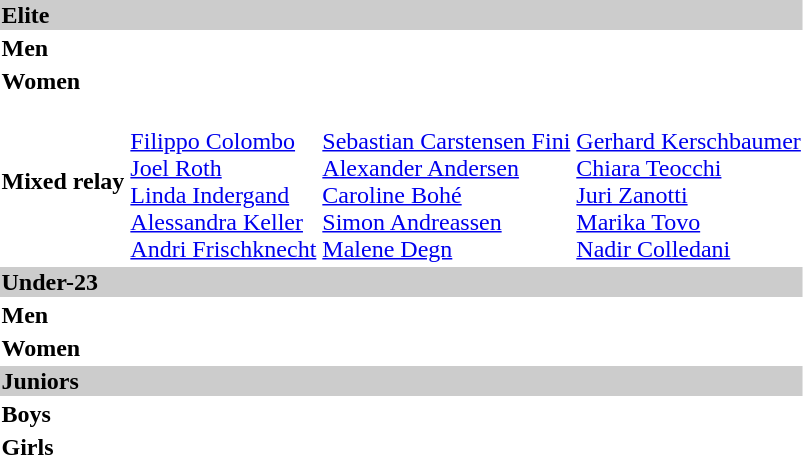<table>
<tr bgcolor="#cccccc">
<td colspan=4><strong>Elite</strong></td>
</tr>
<tr>
<th scope=row style="text-align:left">Men</th>
<td></td>
<td></td>
<td></td>
</tr>
<tr>
<th scope=row style="text-align:left">Women</th>
<td></td>
<td></td>
<td></td>
</tr>
<tr>
<th scope=row style="text-align:left">Mixed relay</th>
<td><br><a href='#'>Filippo Colombo</a><br><a href='#'>Joel Roth</a><br><a href='#'>Linda Indergand</a><br><a href='#'>Alessandra Keller</a><br><a href='#'>Andri Frischknecht</a></td>
<td><br><a href='#'>Sebastian Carstensen Fini</a><br><a href='#'>Alexander Andersen</a><br><a href='#'>Caroline Bohé</a><br><a href='#'>Simon Andreassen</a><br><a href='#'>Malene Degn</a></td>
<td><br><a href='#'>Gerhard Kerschbaumer</a><br><a href='#'>Chiara Teocchi</a><br><a href='#'>Juri Zanotti</a><br><a href='#'>Marika Tovo</a><br><a href='#'>Nadir Colledani</a></td>
</tr>
<tr bgcolor="#cccccc">
<td colspan=4><strong>Under-23</strong></td>
</tr>
<tr>
<th scope=row style="text-align:left">Men</th>
<td></td>
<td></td>
<td></td>
</tr>
<tr>
<th scope=row style="text-align:left">Women</th>
<td></td>
<td></td>
<td></td>
</tr>
<tr bgcolor="#cccccc">
<td colspan=4><strong>Juniors</strong></td>
</tr>
<tr>
<th scope=row style="text-align:left">Boys</th>
<td></td>
<td></td>
<td></td>
</tr>
<tr>
<th scope=row style="text-align:left">Girls</th>
<td></td>
<td></td>
<td></td>
</tr>
</table>
